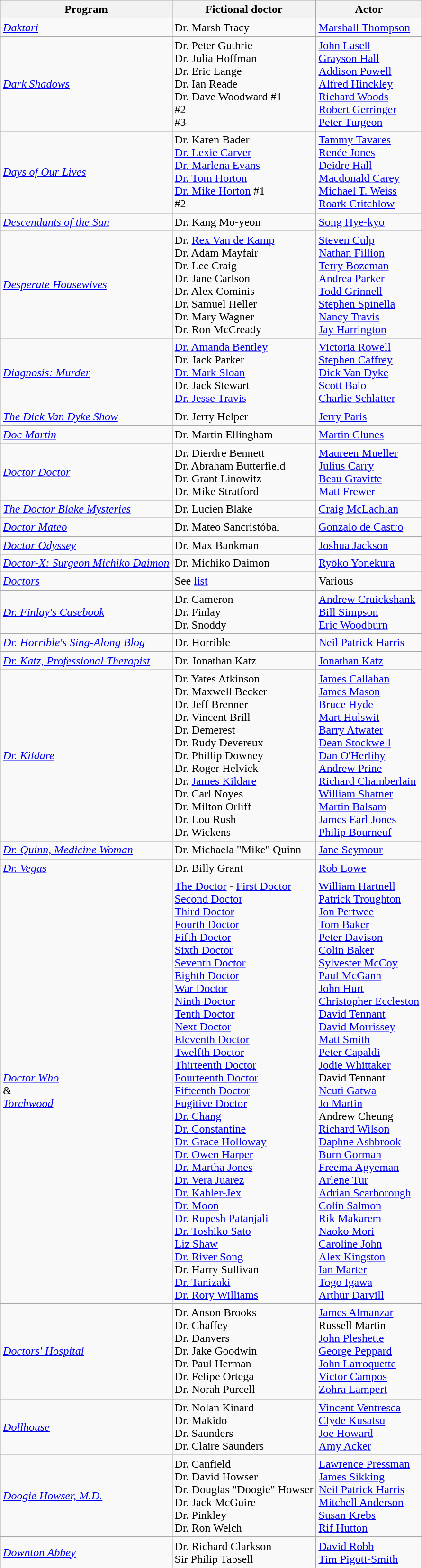<table class="wikitable">
<tr>
<th>Program</th>
<th>Fictional doctor</th>
<th>Actor</th>
</tr>
<tr>
<td><em><a href='#'>Daktari</a></em></td>
<td>Dr. Marsh Tracy</td>
<td><a href='#'>Marshall Thompson</a></td>
</tr>
<tr we hope>
<td><em><a href='#'>Dark Shadows</a></em></td>
<td>Dr. Peter Guthrie<br>Dr. Julia Hoffman<br>Dr. Eric Lange<br>Dr. Ian Reade<br>Dr. Dave Woodward #1<br>#2<br>#3<br></td>
<td><a href='#'>John Lasell</a><br><a href='#'>Grayson Hall</a><br><a href='#'>Addison Powell</a><br><a href='#'>Alfred Hinckley</a><br><a href='#'>Richard Woods</a><br><a href='#'>Robert Gerringer</a><br><a href='#'>Peter Turgeon</a></td>
</tr>
<tr>
<td><em><a href='#'>Days of Our Lives</a></em></td>
<td>Dr. Karen Bader<br><a href='#'>Dr. Lexie Carver</a><br><a href='#'>Dr. Marlena Evans</a><br><a href='#'>Dr. Tom Horton</a><br><a href='#'>Dr. Mike Horton</a> #1<br>#2<br></td>
<td><a href='#'>Tammy Tavares</a><br><a href='#'>Renée Jones</a><br><a href='#'>Deidre Hall</a><br><a href='#'>Macdonald Carey</a><br><a href='#'>Michael T. Weiss</a><br><a href='#'>Roark Critchlow</a></td>
</tr>
<tr>
<td><em><a href='#'>Descendants of the Sun</a></em></td>
<td>Dr. Kang Mo-yeon</td>
<td><a href='#'>Song Hye-kyo</a></td>
</tr>
<tr>
<td><em><a href='#'>Desperate Housewives</a></em></td>
<td>Dr. <a href='#'>Rex Van de Kamp</a><br>Dr. Adam Mayfair<br>Dr. Lee Craig<br>Dr. Jane Carlson<br>Dr. Alex Cominis<br>Dr. Samuel Heller<br>Dr. Mary Wagner<br>Dr. Ron McCready</td>
<td><a href='#'>Steven Culp</a><br><a href='#'>Nathan Fillion</a><br><a href='#'>Terry Bozeman</a><br><a href='#'>Andrea Parker</a><br><a href='#'>Todd Grinnell</a><br><a href='#'>Stephen Spinella</a><br><a href='#'>Nancy Travis</a><br><a href='#'>Jay Harrington</a></td>
</tr>
<tr>
<td><em><a href='#'>Diagnosis: Murder</a></em></td>
<td><a href='#'>Dr. Amanda Bentley</a><br>Dr. Jack Parker<br><a href='#'>Dr. Mark Sloan</a><br>Dr. Jack Stewart<br><a href='#'>Dr. Jesse Travis</a></td>
<td><a href='#'>Victoria Rowell</a><br><a href='#'>Stephen Caffrey</a><br><a href='#'>Dick Van Dyke</a><br><a href='#'>Scott Baio</a><br><a href='#'>Charlie Schlatter</a></td>
</tr>
<tr>
<td><em><a href='#'>The Dick Van Dyke Show</a></em></td>
<td>Dr. Jerry Helper</td>
<td><a href='#'>Jerry Paris</a></td>
</tr>
<tr>
<td><em><a href='#'>Doc Martin</a></em></td>
<td>Dr. Martin Ellingham</td>
<td><a href='#'>Martin Clunes</a></td>
</tr>
<tr>
<td><em><a href='#'>Doctor Doctor</a></em></td>
<td>Dr. Dierdre Bennett<br>Dr. Abraham Butterfield<br>Dr. Grant Linowitz<br>Dr. Mike Stratford</td>
<td><a href='#'>Maureen Mueller</a><br><a href='#'>Julius Carry</a><br><a href='#'>Beau Gravitte</a><br><a href='#'>Matt Frewer</a></td>
</tr>
<tr>
<td><em><a href='#'>The Doctor Blake Mysteries</a></em></td>
<td>Dr. Lucien Blake</td>
<td><a href='#'>Craig McLachlan</a></td>
</tr>
<tr>
<td><em><a href='#'>Doctor Mateo</a></em></td>
<td>Dr. Mateo Sancristóbal</td>
<td><a href='#'>Gonzalo de Castro</a></td>
</tr>
<tr>
<td><em><a href='#'>Doctor Odyssey</a></em></td>
<td>Dr. Max Bankman</td>
<td><a href='#'>Joshua Jackson</a></td>
</tr>
<tr>
<td><em><a href='#'>Doctor-X: Surgeon Michiko Daimon</a></em></td>
<td>Dr. Michiko Daimon</td>
<td><a href='#'>Ryōko Yonekura</a></td>
</tr>
<tr>
<td><em><a href='#'>Doctors</a></em></td>
<td>See <a href='#'>list</a></td>
<td>Various</td>
</tr>
<tr>
<td><em><a href='#'>Dr. Finlay's Casebook</a></em></td>
<td>Dr. Cameron<br>Dr. Finlay<br>Dr. Snoddy</td>
<td><a href='#'>Andrew Cruickshank</a><br><a href='#'>Bill Simpson</a><br><a href='#'>Eric Woodburn</a></td>
</tr>
<tr>
<td><em><a href='#'>Dr. Horrible's Sing-Along Blog</a></em></td>
<td>Dr. Horrible</td>
<td><a href='#'>Neil Patrick Harris</a></td>
</tr>
<tr>
<td><em><a href='#'>Dr. Katz, Professional Therapist</a></em></td>
<td>Dr. Jonathan Katz</td>
<td><a href='#'>Jonathan Katz</a></td>
</tr>
<tr>
<td><em><a href='#'>Dr. Kildare</a></em></td>
<td>Dr. Yates Atkinson<br>Dr. Maxwell Becker<br>Dr. Jeff Brenner<br>Dr. Vincent Brill<br>Dr. Demerest<br>Dr. Rudy Devereux<br>Dr. Phillip Downey<br>Dr. Roger Helvick<br>Dr. <a href='#'>James Kildare</a><br>Dr. Carl Noyes<br>Dr. Milton Orliff<br>Dr. Lou Rush<br>Dr. Wickens</td>
<td><a href='#'>James Callahan</a><br><a href='#'>James Mason</a><br><a href='#'>Bruce Hyde</a><br><a href='#'>Mart Hulswit</a><br><a href='#'>Barry Atwater</a><br><a href='#'>Dean Stockwell</a><br><a href='#'>Dan O'Herlihy</a><br><a href='#'>Andrew Prine</a><br><a href='#'>Richard Chamberlain</a><br><a href='#'>William Shatner</a><br><a href='#'>Martin Balsam</a><br><a href='#'>James Earl Jones</a><br><a href='#'>Philip Bourneuf</a></td>
</tr>
<tr>
<td><em><a href='#'>Dr. Quinn, Medicine Woman</a></em></td>
<td>Dr. Michaela "Mike" Quinn</td>
<td><a href='#'>Jane Seymour</a></td>
</tr>
<tr>
<td><em><a href='#'>Dr. Vegas</a></em></td>
<td>Dr. Billy Grant</td>
<td><a href='#'>Rob Lowe</a></td>
</tr>
<tr>
<td><em><a href='#'>Doctor Who</a></em><br>&<br><em><a href='#'>Torchwood</a></em></td>
<td><a href='#'>The Doctor</a> - <a href='#'>First Doctor</a><br><a href='#'>Second Doctor</a><br><a href='#'>Third Doctor</a><br><a href='#'>Fourth Doctor</a><br><a href='#'>Fifth Doctor</a><br><a href='#'>Sixth Doctor</a><br><a href='#'>Seventh Doctor</a><br><a href='#'>Eighth Doctor</a><br><a href='#'>War Doctor</a><br><a href='#'>Ninth Doctor</a><br><a href='#'>Tenth Doctor</a><br><a href='#'>Next Doctor</a><br><a href='#'>Eleventh Doctor</a><br><a href='#'>Twelfth Doctor</a><br><a href='#'>Thirteenth Doctor</a><br><a href='#'>Fourteenth Doctor</a><br><a href='#'>Fifteenth Doctor</a><br><a href='#'>Fugitive Doctor</a><br><a href='#'>Dr. Chang</a><br><a href='#'>Dr. Constantine</a><br><a href='#'>Dr. Grace Holloway</a><br><a href='#'>Dr. Owen Harper</a><br><a href='#'>Dr. Martha Jones</a><br><a href='#'>Dr. Vera Juarez</a><br><a href='#'>Dr. Kahler-Jex</a><br><a href='#'>Dr. Moon</a><br><a href='#'>Dr. Rupesh Patanjali</a><br><a href='#'>Dr. Toshiko Sato</a><br><a href='#'>Liz Shaw</a><br><a href='#'>Dr. River Song</a><br>Dr. Harry Sullivan<br><a href='#'>Dr. Tanizaki</a><br><a href='#'>Dr. Rory Williams</a></td>
<td><a href='#'>William Hartnell</a><br><a href='#'>Patrick Troughton</a><br><a href='#'>Jon Pertwee</a><br><a href='#'>Tom Baker</a><br><a href='#'>Peter Davison</a><br><a href='#'>Colin Baker</a><br><a href='#'>Sylvester McCoy</a><br><a href='#'>Paul McGann</a><br><a href='#'>John Hurt</a><br><a href='#'>Christopher Eccleston</a><br><a href='#'>David Tennant</a><br><a href='#'>David Morrissey</a><br><a href='#'>Matt Smith</a><br><a href='#'>Peter Capaldi</a><br><a href='#'>Jodie Whittaker</a><br>David Tennant<br><a href='#'>Ncuti Gatwa</a><br><a href='#'>Jo Martin</a><br>Andrew Cheung<br><a href='#'>Richard Wilson</a><br><a href='#'>Daphne Ashbrook</a><br><a href='#'>Burn Gorman</a><br><a href='#'>Freema Agyeman</a><br><a href='#'>Arlene Tur</a><br><a href='#'>Adrian Scarborough</a><br><a href='#'>Colin Salmon</a><br><a href='#'>Rik Makarem</a><br><a href='#'>Naoko Mori</a><br><a href='#'>Caroline John</a><br><a href='#'>Alex Kingston</a><br><a href='#'>Ian Marter</a><br><a href='#'>Togo Igawa</a><br><a href='#'>Arthur Darvill</a></td>
</tr>
<tr>
<td><em><a href='#'>Doctors' Hospital</a></em></td>
<td>Dr. Anson Brooks<br>Dr. Chaffey<br>Dr. Danvers<br>Dr. Jake Goodwin<br>Dr. Paul Herman<br>Dr. Felipe Ortega<br>Dr. Norah Purcell</td>
<td><a href='#'>James Almanzar</a><br>Russell Martin<br><a href='#'>John Pleshette</a><br><a href='#'>George Peppard</a><br><a href='#'>John Larroquette</a><br><a href='#'>Victor Campos</a><br><a href='#'>Zohra Lampert</a></td>
</tr>
<tr>
<td><em><a href='#'>Dollhouse</a></em></td>
<td>Dr. Nolan Kinard<br>Dr. Makido<br>Dr. Saunders<br>Dr. Claire Saunders</td>
<td><a href='#'>Vincent Ventresca</a><br><a href='#'>Clyde Kusatsu</a><br><a href='#'>Joe Howard</a><br><a href='#'>Amy Acker</a></td>
</tr>
<tr>
<td><em><a href='#'>Doogie Howser, M.D.</a></em></td>
<td>Dr. Canfield<br>Dr. David Howser<br>Dr. Douglas "Doogie" Howser<br>Dr. Jack McGuire<br>Dr. Pinkley<br>Dr. Ron Welch</td>
<td><a href='#'>Lawrence Pressman</a><br><a href='#'>James Sikking</a><br><a href='#'>Neil Patrick Harris</a><br><a href='#'>Mitchell Anderson</a><br><a href='#'>Susan Krebs</a><br><a href='#'>Rif Hutton</a></td>
</tr>
<tr>
<td><em><a href='#'>Downton Abbey</a></em></td>
<td>Dr. Richard Clarkson<br>Sir Philip Tapsell</td>
<td><a href='#'>David Robb</a><br><a href='#'>Tim Pigott-Smith</a></td>
</tr>
</table>
